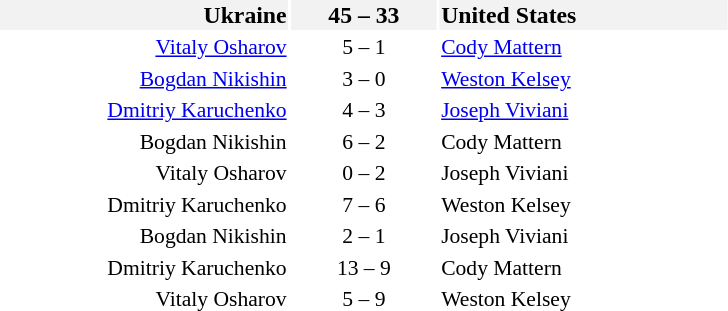<table style="font-size:90%">
<tr style="font-size:110%; background:#f2f2f2">
<td style="width:12em" align=right><strong>Ukraine</strong> </td>
<td style="width:6em" align=center><strong>45 – 33</strong></td>
<td style="width:12em"> <strong>United States</strong></td>
</tr>
<tr>
<td align=right><a href='#'>Vitaly Osharov</a></td>
<td align=center>5 – 1</td>
<td><a href='#'>Cody Mattern</a></td>
</tr>
<tr>
<td align=right><a href='#'>Bogdan Nikishin</a></td>
<td align=center>3 – 0</td>
<td><a href='#'>Weston Kelsey</a></td>
</tr>
<tr>
<td align=right><a href='#'>Dmitriy Karuchenko</a></td>
<td align=center>4 – 3</td>
<td><a href='#'>Joseph Viviani</a></td>
</tr>
<tr>
<td align=right>Bogdan Nikishin</td>
<td align=center>6 – 2</td>
<td>Cody Mattern</td>
</tr>
<tr>
<td align=right>Vitaly Osharov</td>
<td align=center>0 – 2</td>
<td>Joseph Viviani</td>
</tr>
<tr>
<td align=right>Dmitriy Karuchenko</td>
<td align=center>7 – 6</td>
<td>Weston Kelsey</td>
</tr>
<tr>
<td align=right>Bogdan Nikishin</td>
<td align=center>2 – 1</td>
<td>Joseph Viviani</td>
</tr>
<tr>
<td align=right>Dmitriy Karuchenko</td>
<td align=center>13 – 9</td>
<td>Cody Mattern</td>
</tr>
<tr>
<td align=right>Vitaly Osharov</td>
<td align=center>5 – 9</td>
<td>Weston Kelsey</td>
</tr>
</table>
